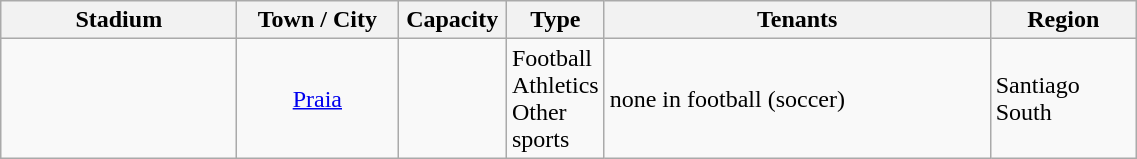<table class="wikitable sortable">
<tr>
<th width=150>Stadium</th>
<th width=100>Town / City</th>
<th width=65>Capacity</th>
<th width=40>Type</th>
<th width=250>Tenants</th>
<th width=90>Region</th>
</tr>
<tr>
<td></td>
<td style="text-align:center;"><a href='#'>Praia</a></td>
<td style="text-align:center;"></td>
<td>Football<br>Athletics<br>Other sports</td>
<td>none in football (soccer)</td>
<td>Santiago South</td>
</tr>
</table>
